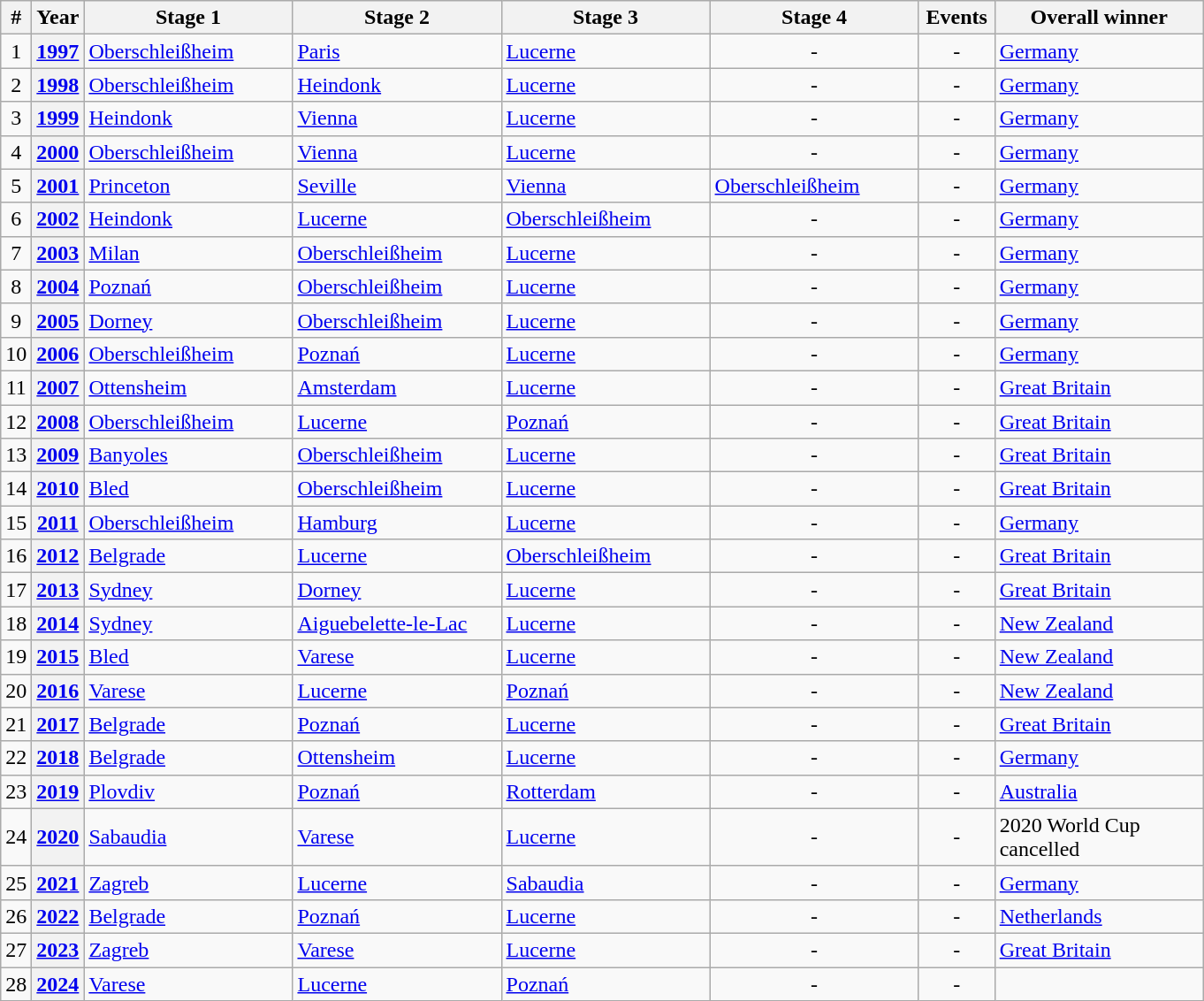<table class="wikitable">
<tr>
<th>#</th>
<th>Year</th>
<th width=150>Stage 1</th>
<th width=150>Stage 2</th>
<th width=150>Stage 3</th>
<th width=150>Stage 4</th>
<th width=50>Events</th>
<th width=150>Overall winner</th>
</tr>
<tr>
<td align=center>1</td>
<th><a href='#'>1997</a></th>
<td> <a href='#'>Oberschleißheim</a></td>
<td> <a href='#'>Paris</a></td>
<td> <a href='#'>Lucerne</a></td>
<td align=center>-</td>
<td align=center>-</td>
<td> <a href='#'>Germany</a></td>
</tr>
<tr>
<td align=center>2</td>
<th><a href='#'>1998</a></th>
<td> <a href='#'>Oberschleißheim</a></td>
<td> <a href='#'>Heindonk</a></td>
<td> <a href='#'>Lucerne</a></td>
<td align=center>-</td>
<td align=center>-</td>
<td> <a href='#'>Germany</a></td>
</tr>
<tr>
<td align=center>3</td>
<th><a href='#'>1999</a></th>
<td> <a href='#'>Heindonk</a></td>
<td> <a href='#'>Vienna</a></td>
<td> <a href='#'>Lucerne</a></td>
<td align=center>-</td>
<td align=center>-</td>
<td> <a href='#'>Germany</a></td>
</tr>
<tr>
<td align=center>4</td>
<th><a href='#'>2000</a></th>
<td> <a href='#'>Oberschleißheim</a></td>
<td> <a href='#'>Vienna</a></td>
<td> <a href='#'>Lucerne</a></td>
<td align=center>-</td>
<td align=center>-</td>
<td> <a href='#'>Germany</a></td>
</tr>
<tr>
<td align=center>5</td>
<th><a href='#'>2001</a></th>
<td> <a href='#'>Princeton</a></td>
<td> <a href='#'>Seville</a></td>
<td> <a href='#'>Vienna</a></td>
<td> <a href='#'>Oberschleißheim</a></td>
<td align=center>-</td>
<td> <a href='#'>Germany</a></td>
</tr>
<tr>
<td align=center>6</td>
<th><a href='#'>2002</a></th>
<td> <a href='#'>Heindonk</a></td>
<td> <a href='#'>Lucerne</a></td>
<td> <a href='#'>Oberschleißheim</a></td>
<td align=center>-</td>
<td align=center>-</td>
<td> <a href='#'>Germany</a></td>
</tr>
<tr>
<td align=center>7</td>
<th><a href='#'>2003</a></th>
<td> <a href='#'>Milan</a></td>
<td> <a href='#'>Oberschleißheim</a></td>
<td> <a href='#'>Lucerne</a></td>
<td align=center>-</td>
<td align=center>-</td>
<td> <a href='#'>Germany</a></td>
</tr>
<tr>
<td align=center>8</td>
<th><a href='#'>2004</a></th>
<td> <a href='#'>Poznań</a></td>
<td> <a href='#'>Oberschleißheim</a></td>
<td> <a href='#'>Lucerne</a></td>
<td align=center>-</td>
<td align=center>-</td>
<td> <a href='#'>Germany</a></td>
</tr>
<tr>
<td align=center>9</td>
<th><a href='#'>2005</a></th>
<td> <a href='#'>Dorney</a></td>
<td> <a href='#'>Oberschleißheim</a></td>
<td> <a href='#'>Lucerne</a></td>
<td align=center>-</td>
<td align=center>-</td>
<td> <a href='#'>Germany</a></td>
</tr>
<tr>
<td align=center>10</td>
<th><a href='#'>2006</a></th>
<td> <a href='#'>Oberschleißheim</a></td>
<td> <a href='#'>Poznań</a></td>
<td> <a href='#'>Lucerne</a></td>
<td align=center>-</td>
<td align=center>-</td>
<td> <a href='#'>Germany</a></td>
</tr>
<tr>
<td align=center>11</td>
<th><a href='#'>2007</a></th>
<td> <a href='#'>Ottensheim</a></td>
<td> <a href='#'>Amsterdam</a></td>
<td> <a href='#'>Lucerne</a></td>
<td align=center>-</td>
<td align=center>-</td>
<td> <a href='#'>Great Britain</a></td>
</tr>
<tr>
<td align=center>12</td>
<th><a href='#'>2008</a></th>
<td> <a href='#'>Oberschleißheim</a></td>
<td> <a href='#'>Lucerne</a></td>
<td> <a href='#'>Poznań</a></td>
<td align=center>-</td>
<td align=center>-</td>
<td> <a href='#'>Great Britain</a></td>
</tr>
<tr>
<td align=center>13</td>
<th><a href='#'>2009</a></th>
<td> <a href='#'>Banyoles</a></td>
<td> <a href='#'>Oberschleißheim</a></td>
<td> <a href='#'>Lucerne</a></td>
<td align=center>-</td>
<td align=center>-</td>
<td> <a href='#'>Great Britain</a></td>
</tr>
<tr>
<td align=center>14</td>
<th><a href='#'>2010</a></th>
<td> <a href='#'>Bled</a></td>
<td> <a href='#'>Oberschleißheim</a></td>
<td> <a href='#'>Lucerne</a></td>
<td align=center>-</td>
<td align=center>-</td>
<td> <a href='#'>Great Britain</a></td>
</tr>
<tr>
<td align=center>15</td>
<th><a href='#'>2011</a></th>
<td> <a href='#'>Oberschleißheim</a></td>
<td> <a href='#'>Hamburg</a></td>
<td> <a href='#'>Lucerne</a></td>
<td align=center>-</td>
<td align=center>-</td>
<td> <a href='#'>Germany</a></td>
</tr>
<tr>
<td align=center>16</td>
<th><a href='#'>2012</a></th>
<td> <a href='#'>Belgrade</a></td>
<td> <a href='#'>Lucerne</a></td>
<td> <a href='#'>Oberschleißheim</a></td>
<td align=center>-</td>
<td align=center>-</td>
<td> <a href='#'>Great Britain</a></td>
</tr>
<tr>
<td align=center>17</td>
<th><a href='#'>2013</a></th>
<td> <a href='#'>Sydney</a></td>
<td> <a href='#'>Dorney</a></td>
<td> <a href='#'>Lucerne</a></td>
<td align=center>-</td>
<td align=center>-</td>
<td> <a href='#'>Great Britain</a></td>
</tr>
<tr>
<td align=center>18</td>
<th><a href='#'>2014</a></th>
<td> <a href='#'>Sydney</a></td>
<td> <a href='#'>Aiguebelette-le-Lac</a></td>
<td> <a href='#'>Lucerne</a></td>
<td align=center>-</td>
<td align=center>-</td>
<td> <a href='#'>New Zealand</a></td>
</tr>
<tr>
<td align=center>19</td>
<th><a href='#'>2015</a></th>
<td> <a href='#'>Bled</a></td>
<td> <a href='#'>Varese</a></td>
<td> <a href='#'>Lucerne</a></td>
<td align=center>-</td>
<td align=center>-</td>
<td> <a href='#'>New Zealand</a></td>
</tr>
<tr>
<td align=center>20</td>
<th><a href='#'>2016</a></th>
<td> <a href='#'>Varese</a></td>
<td> <a href='#'>Lucerne</a></td>
<td> <a href='#'>Poznań</a></td>
<td align=center>-</td>
<td align=center>-</td>
<td> <a href='#'>New Zealand</a></td>
</tr>
<tr>
<td align=center>21</td>
<th><a href='#'>2017</a></th>
<td> <a href='#'>Belgrade</a></td>
<td> <a href='#'>Poznań</a></td>
<td> <a href='#'>Lucerne</a></td>
<td align=center>-</td>
<td align=center>-</td>
<td> <a href='#'>Great Britain</a></td>
</tr>
<tr>
<td align=center>22</td>
<th><a href='#'>2018</a></th>
<td> <a href='#'>Belgrade</a></td>
<td> <a href='#'>Ottensheim</a></td>
<td> <a href='#'>Lucerne</a></td>
<td align=center>-</td>
<td align=center>-</td>
<td> <a href='#'>Germany</a></td>
</tr>
<tr>
<td align=center>23</td>
<th><a href='#'>2019</a></th>
<td> <a href='#'>Plovdiv</a></td>
<td> <a href='#'>Poznań</a></td>
<td> <a href='#'>Rotterdam</a></td>
<td align=center>-</td>
<td align=center>-</td>
<td> <a href='#'>Australia</a></td>
</tr>
<tr>
<td align=center>24</td>
<th><a href='#'>2020</a></th>
<td> <a href='#'>Sabaudia</a></td>
<td> <a href='#'>Varese</a></td>
<td> <a href='#'>Lucerne</a></td>
<td align=center>-</td>
<td align=center>-</td>
<td>2020 World Cup cancelled</td>
</tr>
<tr>
<td align=center>25</td>
<th><a href='#'>2021</a></th>
<td> <a href='#'>Zagreb</a></td>
<td> <a href='#'>Lucerne</a></td>
<td> <a href='#'>Sabaudia</a></td>
<td align=center>-</td>
<td align=center>-</td>
<td> <a href='#'>Germany</a></td>
</tr>
<tr>
<td align=centre>26</td>
<th><a href='#'>2022</a></th>
<td> <a href='#'>Belgrade</a></td>
<td> <a href='#'>Poznań</a></td>
<td> <a href='#'>Lucerne</a></td>
<td align=center>-</td>
<td align=center>-</td>
<td> <a href='#'>Netherlands</a></td>
</tr>
<tr>
<td align=center>27</td>
<th><a href='#'>2023</a></th>
<td> <a href='#'>Zagreb</a></td>
<td> <a href='#'>Varese</a></td>
<td> <a href='#'>Lucerne</a></td>
<td align=center>-</td>
<td align=center>-</td>
<td> <a href='#'>Great Britain</a></td>
</tr>
<tr>
<td align=center>28</td>
<th><a href='#'>2024</a></th>
<td> <a href='#'>Varese</a></td>
<td> <a href='#'>Lucerne</a></td>
<td> <a href='#'>Poznań</a></td>
<td align=center>-</td>
<td align=center>-</td>
<td></td>
</tr>
</table>
